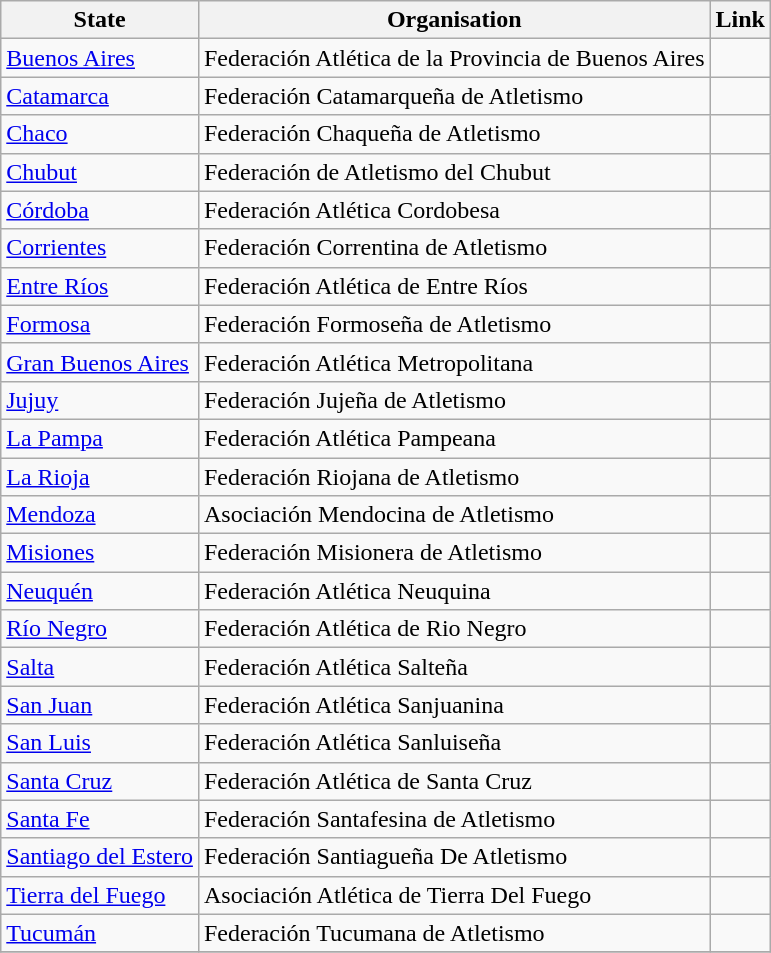<table class=wikitable>
<tr>
<th>State</th>
<th>Organisation</th>
<th>Link</th>
</tr>
<tr>
<td> <a href='#'>Buenos Aires</a></td>
<td>Federación Atlética de la Provincia de Buenos Aires</td>
<td></td>
</tr>
<tr>
<td> <a href='#'>Catamarca</a></td>
<td>Federación Catamarqueña de Atletismo</td>
<td></td>
</tr>
<tr>
<td> <a href='#'>Chaco</a></td>
<td>Federación Chaqueña de Atletismo</td>
<td></td>
</tr>
<tr>
<td> <a href='#'>Chubut</a></td>
<td>Federación de Atletismo del Chubut</td>
<td></td>
</tr>
<tr>
<td> <a href='#'>Córdoba</a></td>
<td>Federación Atlética Cordobesa</td>
<td></td>
</tr>
<tr>
<td> <a href='#'>Corrientes</a></td>
<td>Federación Correntina de Atletismo</td>
<td></td>
</tr>
<tr>
<td> <a href='#'>Entre Ríos</a></td>
<td>Federación Atlética de Entre Ríos</td>
<td></td>
</tr>
<tr>
<td> <a href='#'>Formosa</a></td>
<td>Federación Formoseña de Atletismo</td>
<td></td>
</tr>
<tr>
<td> <a href='#'>Gran Buenos Aires</a></td>
<td>Federación Atlética Metropolitana</td>
<td></td>
</tr>
<tr>
<td> <a href='#'>Jujuy</a></td>
<td>Federación Jujeña de Atletismo</td>
<td></td>
</tr>
<tr>
<td> <a href='#'>La Pampa</a></td>
<td>Federación Atlética Pampeana</td>
<td></td>
</tr>
<tr>
<td> <a href='#'>La Rioja</a></td>
<td>Federación Riojana de Atletismo</td>
<td></td>
</tr>
<tr>
<td> <a href='#'>Mendoza</a></td>
<td>Asociación Mendocina de Atletismo</td>
<td></td>
</tr>
<tr>
<td> <a href='#'>Misiones</a></td>
<td>Federación Misionera de Atletismo</td>
<td></td>
</tr>
<tr>
<td> <a href='#'>Neuquén</a></td>
<td>Federación Atlética Neuquina</td>
<td></td>
</tr>
<tr>
<td> <a href='#'>Río Negro</a></td>
<td>Federación Atlética de Rio Negro</td>
<td></td>
</tr>
<tr>
<td> <a href='#'>Salta</a></td>
<td>Federación Atlética Salteña</td>
<td> </td>
</tr>
<tr>
<td> <a href='#'>San Juan</a></td>
<td>Federación Atlética Sanjuanina</td>
<td></td>
</tr>
<tr>
<td> <a href='#'>San Luis</a></td>
<td>Federación Atlética Sanluiseña</td>
<td></td>
</tr>
<tr>
<td> <a href='#'>Santa Cruz</a></td>
<td>Federación Atlética de Santa Cruz</td>
<td></td>
</tr>
<tr>
<td> <a href='#'>Santa Fe</a></td>
<td>Federación Santafesina de Atletismo</td>
<td></td>
</tr>
<tr>
<td> <a href='#'>Santiago del Estero</a></td>
<td>Federación Santiagueña De Atletismo</td>
<td></td>
</tr>
<tr>
<td> <a href='#'>Tierra del Fuego</a></td>
<td>Asociación Atlética de Tierra Del Fuego</td>
<td></td>
</tr>
<tr>
<td> <a href='#'>Tucumán</a></td>
<td>Federación Tucumana de Atletismo</td>
<td></td>
</tr>
<tr>
</tr>
</table>
